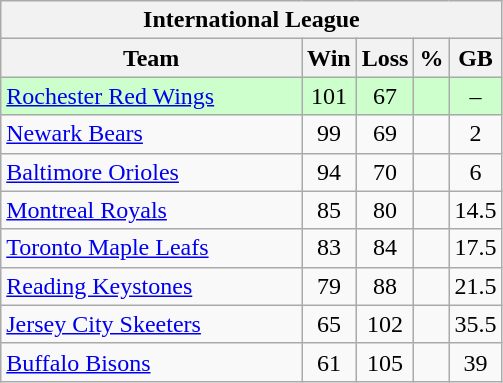<table class="wikitable">
<tr>
<th colspan="5">International League</th>
</tr>
<tr>
<th width="60%">Team</th>
<th>Win</th>
<th>Loss</th>
<th>%</th>
<th>GB</th>
</tr>
<tr align=center bgcolor=ccffcc>
<td align=left><a href='#'>Rochester Red Wings</a></td>
<td>101</td>
<td>67</td>
<td></td>
<td>–</td>
</tr>
<tr align=center>
<td align=left><a href='#'>Newark Bears</a></td>
<td>99</td>
<td>69</td>
<td></td>
<td>2</td>
</tr>
<tr align=center>
<td align=left><a href='#'>Baltimore Orioles</a></td>
<td>94</td>
<td>70</td>
<td></td>
<td>6</td>
</tr>
<tr align=center>
<td align=left><a href='#'>Montreal Royals</a></td>
<td>85</td>
<td>80</td>
<td></td>
<td>14.5</td>
</tr>
<tr align=center>
<td align=left><a href='#'>Toronto Maple Leafs</a></td>
<td>83</td>
<td>84</td>
<td></td>
<td>17.5</td>
</tr>
<tr align=center>
<td align=left><a href='#'>Reading Keystones</a></td>
<td>79</td>
<td>88</td>
<td></td>
<td>21.5</td>
</tr>
<tr align=center>
<td align=left><a href='#'>Jersey City Skeeters</a></td>
<td>65</td>
<td>102</td>
<td></td>
<td>35.5</td>
</tr>
<tr align=center>
<td align=left><a href='#'>Buffalo Bisons</a></td>
<td>61</td>
<td>105</td>
<td></td>
<td>39</td>
</tr>
</table>
